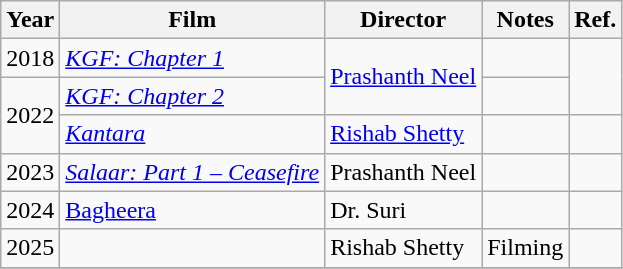<table class="wikitable">
<tr>
<th>Year</th>
<th>Film</th>
<th>Director</th>
<th>Notes</th>
<th>Ref.</th>
</tr>
<tr>
<td>2018</td>
<td><em><a href='#'>KGF: Chapter 1</a></em></td>
<td rowspan=2><a href='#'>Prashanth Neel</a></td>
<td></td>
<td rowspan=2></td>
</tr>
<tr>
<td rowspan=2>2022</td>
<td><em><a href='#'>KGF: Chapter 2</a></em></td>
<td></td>
</tr>
<tr>
<td><em><a href='#'>Kantara</a></em></td>
<td><a href='#'>Rishab Shetty</a></td>
<td></td>
<td></td>
</tr>
<tr>
<td>2023</td>
<td><em><a href='#'>Salaar: Part 1 – Ceasefire</a></em></td>
<td>Prashanth Neel</td>
<td></td>
<td></td>
</tr>
<tr>
<td>2024</td>
<td><a href='#'>Bagheera</a></td>
<td>Dr. Suri</td>
<td></td>
<td></td>
</tr>
<tr>
<td>2025</td>
<td></td>
<td>Rishab Shetty</td>
<td>Filming</td>
<td></td>
</tr>
<tr>
</tr>
</table>
